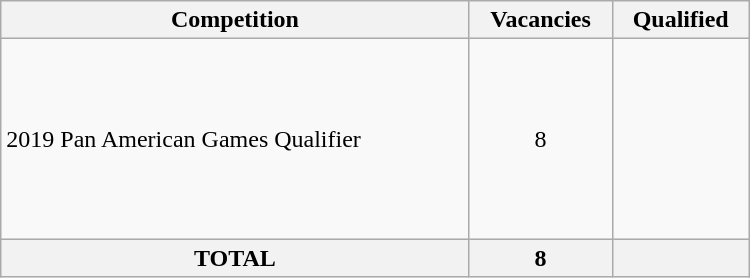<table class = "wikitable" width=500>
<tr>
<th>Competition</th>
<th>Vacancies</th>
<th>Qualified</th>
</tr>
<tr>
<td>2019 Pan American Games Qualifier</td>
<td align="center">8</td>
<td><br><br><br><br><br><br><br></td>
</tr>
<tr>
<th>TOTAL</th>
<th>8</th>
<th></th>
</tr>
</table>
